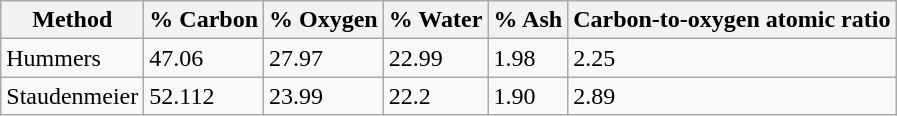<table class="wikitable">
<tr>
<th>Method</th>
<th>% Carbon</th>
<th>% Oxygen</th>
<th>% Water</th>
<th>% Ash</th>
<th>Carbon-to-oxygen atomic ratio</th>
</tr>
<tr>
<td>Hummers</td>
<td>47.06</td>
<td>27.97</td>
<td>22.99</td>
<td>1.98</td>
<td>2.25</td>
</tr>
<tr>
<td>Staudenmeier</td>
<td>52.112</td>
<td>23.99</td>
<td>22.2</td>
<td>1.90</td>
<td>2.89</td>
</tr>
</table>
